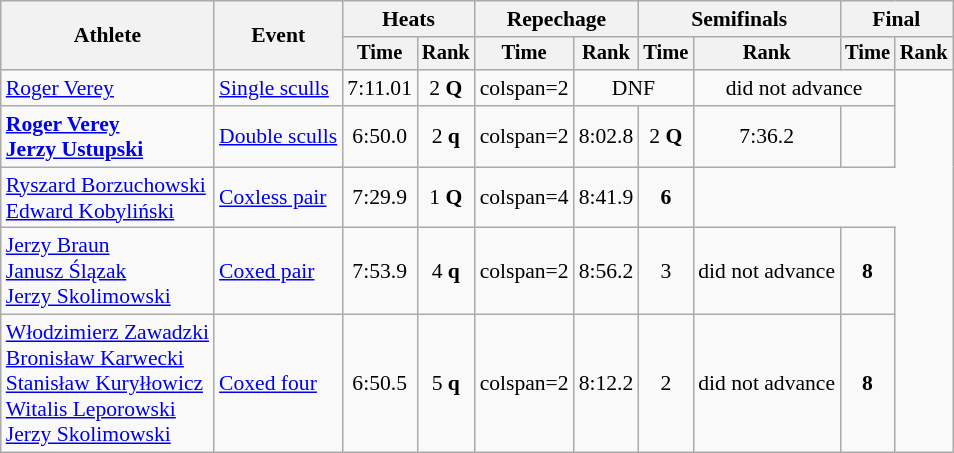<table class="wikitable" style="font-size:90%">
<tr>
<th rowspan="2">Athlete</th>
<th rowspan="2">Event</th>
<th colspan="2">Heats</th>
<th colspan="2">Repechage</th>
<th colspan="2">Semifinals</th>
<th colspan="2">Final</th>
</tr>
<tr style="font-size:95%">
<th>Time</th>
<th>Rank</th>
<th>Time</th>
<th>Rank</th>
<th>Time</th>
<th>Rank</th>
<th>Time</th>
<th>Rank</th>
</tr>
<tr align=center>
<td align=left><a href='#'>Roger Verey</a></td>
<td align=left><a href='#'>Single sculls</a></td>
<td>7:11.01</td>
<td>2 <strong>Q</strong></td>
<td>colspan=2 </td>
<td colspan="2"  align="center">DNF</td>
<td colspan="2"  align="center">did not advance</td>
</tr>
<tr align=center>
<td align=left><strong><a href='#'>Roger Verey</a><br><a href='#'>Jerzy Ustupski</a></strong></td>
<td align=left><a href='#'>Double sculls</a></td>
<td>6:50.0</td>
<td>2 <strong>q</strong></td>
<td>colspan=2 </td>
<td>8:02.8</td>
<td>2 <strong>Q</strong></td>
<td>7:36.2</td>
<td></td>
</tr>
<tr align=center>
<td align=left><a href='#'>Ryszard Borzuchowski</a><br><a href='#'>Edward Kobyliński</a></td>
<td align=left><a href='#'>Coxless pair</a></td>
<td>7:29.9</td>
<td>1 <strong>Q</strong></td>
<td>colspan=4 </td>
<td>8:41.9</td>
<td><strong>6</strong></td>
</tr>
<tr align=center>
<td align=left><a href='#'>Jerzy Braun</a><br><a href='#'>Janusz Ślązak</a><br><a href='#'>Jerzy Skolimowski</a></td>
<td align=left><a href='#'>Coxed pair</a></td>
<td>7:53.9</td>
<td>4 <strong>q</strong></td>
<td>colspan=2 </td>
<td>8:56.2</td>
<td>3</td>
<td colspan="1"  align="center">did not advance</td>
<td><strong>8</strong></td>
</tr>
<tr align=center>
<td align=left><a href='#'>Włodzimierz Zawadzki</a><br><a href='#'>Bronisław Karwecki</a><br><a href='#'>Stanisław Kuryłłowicz</a><br><a href='#'>Witalis Leporowski</a><br><a href='#'>Jerzy Skolimowski</a></td>
<td align=left><a href='#'>Coxed four</a></td>
<td>6:50.5</td>
<td>5 <strong>q</strong></td>
<td>colspan=2 </td>
<td>8:12.2</td>
<td>2</td>
<td colspan="1"  align="center">did not advance</td>
<td><strong>8</strong></td>
</tr>
</table>
